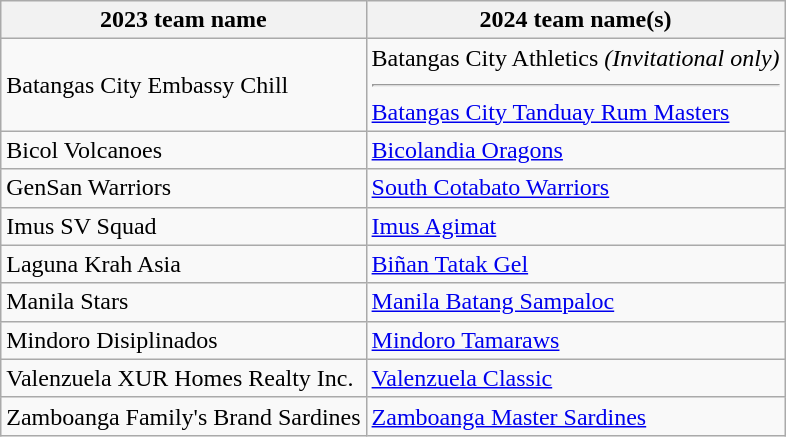<table class="wikitable">
<tr>
<th>2023 team name</th>
<th>2024 team name(s)</th>
</tr>
<tr>
<td>Batangas City Embassy Chill</td>
<td>Batangas City Athletics <em>(Invitational only)</em> <hr> <a href='#'>Batangas City Tanduay Rum Masters</a></td>
</tr>
<tr>
<td>Bicol Volcanoes</td>
<td><a href='#'>Bicolandia Oragons</a></td>
</tr>
<tr>
<td>GenSan Warriors</td>
<td><a href='#'>South Cotabato Warriors</a></td>
</tr>
<tr>
<td>Imus SV Squad</td>
<td><a href='#'>Imus Agimat</a></td>
</tr>
<tr>
<td>Laguna Krah Asia</td>
<td><a href='#'>Biñan Tatak Gel</a></td>
</tr>
<tr>
<td>Manila Stars</td>
<td><a href='#'>Manila Batang Sampaloc</a></td>
</tr>
<tr>
<td>Mindoro Disiplinados</td>
<td><a href='#'>Mindoro Tamaraws</a></td>
</tr>
<tr>
<td>Valenzuela XUR Homes Realty Inc.</td>
<td><a href='#'>Valenzuela Classic</a></td>
</tr>
<tr>
<td>Zamboanga Family's Brand Sardines</td>
<td><a href='#'>Zamboanga Master Sardines</a></td>
</tr>
</table>
